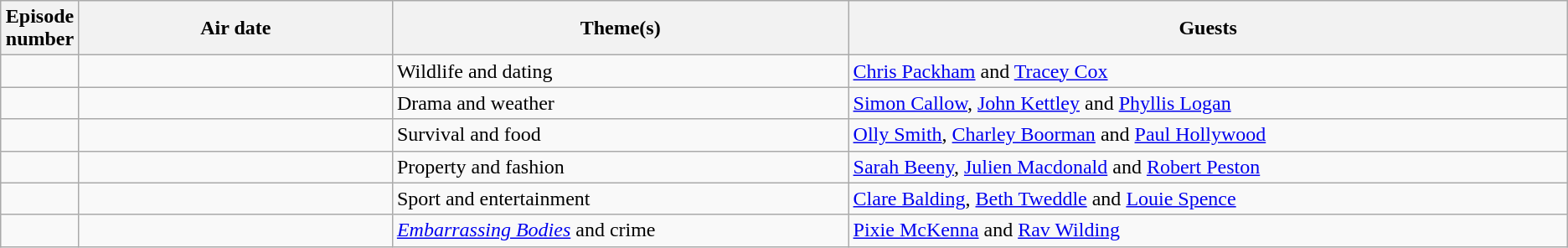<table class="wikitable">
<tr>
<th width="5%">Episode number</th>
<th width="20%">Air date</th>
<th>Theme(s)</th>
<th>Guests</th>
</tr>
<tr>
<td></td>
<td></td>
<td>Wildlife and dating</td>
<td><a href='#'>Chris Packham</a> and <a href='#'>Tracey Cox</a></td>
</tr>
<tr>
<td></td>
<td></td>
<td>Drama and weather</td>
<td><a href='#'>Simon Callow</a>, <a href='#'>John Kettley</a> and <a href='#'>Phyllis Logan</a></td>
</tr>
<tr>
<td></td>
<td></td>
<td>Survival and food</td>
<td><a href='#'>Olly Smith</a>, <a href='#'>Charley Boorman</a> and <a href='#'>Paul Hollywood</a></td>
</tr>
<tr>
<td></td>
<td></td>
<td>Property and fashion</td>
<td><a href='#'>Sarah Beeny</a>, <a href='#'>Julien Macdonald</a> and <a href='#'>Robert Peston</a></td>
</tr>
<tr>
<td></td>
<td></td>
<td>Sport and entertainment</td>
<td><a href='#'>Clare Balding</a>, <a href='#'>Beth Tweddle</a> and <a href='#'>Louie Spence</a></td>
</tr>
<tr>
<td></td>
<td></td>
<td><em><a href='#'>Embarrassing Bodies</a></em> and crime</td>
<td><a href='#'>Pixie McKenna</a> and <a href='#'>Rav Wilding</a></td>
</tr>
</table>
